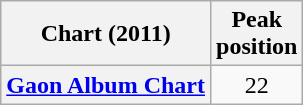<table class="wikitable plainrowheaders sortable" style="text-align:center;" border="1">
<tr>
<th scope="col">Chart (2011)</th>
<th scope="col">Peak<br>position</th>
</tr>
<tr>
<th scope="row"><a href='#'>Gaon Album Chart</a></th>
<td>22</td>
</tr>
</table>
